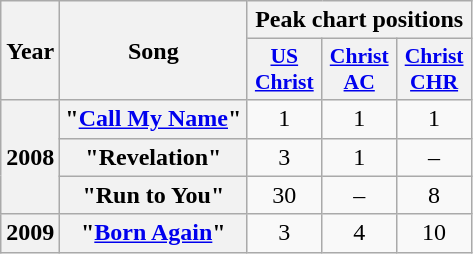<table class="wikitable plainrowheaders" style="text-align:center;">
<tr>
<th scope="col" rowspan="2">Year</th>
<th scope="col" rowspan="2">Song</th>
<th scope="col" colspan="4">Peak chart positions</th>
</tr>
<tr>
<th style="width:3em; font-size:90%"><a href='#'>US Christ</a><br></th>
<th style="width:3em; font-size:90%"><a href='#'>Christ AC</a><br></th>
<th style="width:3em; font-size:90%"><a href='#'>Christ CHR</a><br></th>
</tr>
<tr>
<th scope="row" rowspan="3">2008</th>
<th scope="row">"<a href='#'>Call My Name</a>"</th>
<td>1</td>
<td>1</td>
<td>1</td>
</tr>
<tr>
<th scope="row">"Revelation"</th>
<td>3</td>
<td>1</td>
<td>–</td>
</tr>
<tr>
<th scope="row">"Run to You"</th>
<td>30</td>
<td>–</td>
<td>8</td>
</tr>
<tr>
<th scope="row">2009</th>
<th scope="row">"<a href='#'>Born Again</a>"</th>
<td>3</td>
<td>4</td>
<td>10</td>
</tr>
</table>
